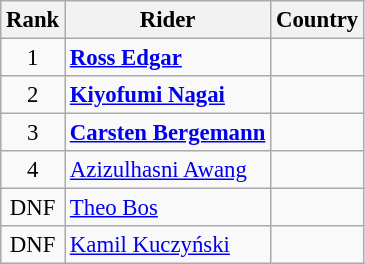<table class="wikitable sortable" style="font-size:95%" style="width:25em;">
<tr>
<th>Rank</th>
<th>Rider</th>
<th>Country</th>
</tr>
<tr>
<td align=center>1</td>
<td><strong><a href='#'>Ross Edgar</a></strong></td>
<td></td>
</tr>
<tr>
<td align=center>2</td>
<td><strong><a href='#'>Kiyofumi Nagai</a></strong></td>
<td></td>
</tr>
<tr>
<td align=center>3</td>
<td><strong><a href='#'>Carsten Bergemann</a></strong></td>
<td></td>
</tr>
<tr>
<td align=center>4</td>
<td><a href='#'>Azizulhasni Awang</a></td>
<td></td>
</tr>
<tr>
<td align=center>DNF</td>
<td><a href='#'>Theo Bos</a></td>
<td></td>
</tr>
<tr>
<td align=center>DNF</td>
<td><a href='#'>Kamil Kuczyński</a></td>
<td></td>
</tr>
</table>
